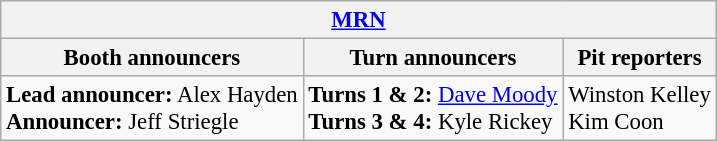<table class="wikitable" style="font-size: 95%">
<tr>
<th colspan="3"><a href='#'>MRN</a></th>
</tr>
<tr>
<th>Booth announcers</th>
<th>Turn announcers</th>
<th>Pit reporters</th>
</tr>
<tr>
<td><strong>Lead announcer:</strong> Alex Hayden<br><strong>Announcer:</strong> Jeff Striegle</td>
<td><strong>Turns 1 & 2: </strong><a href='#'>Dave Moody</a><br><strong>Turns 3 & 4: </strong>Kyle Rickey</td>
<td>Winston Kelley<br>Kim Coon</td>
</tr>
</table>
